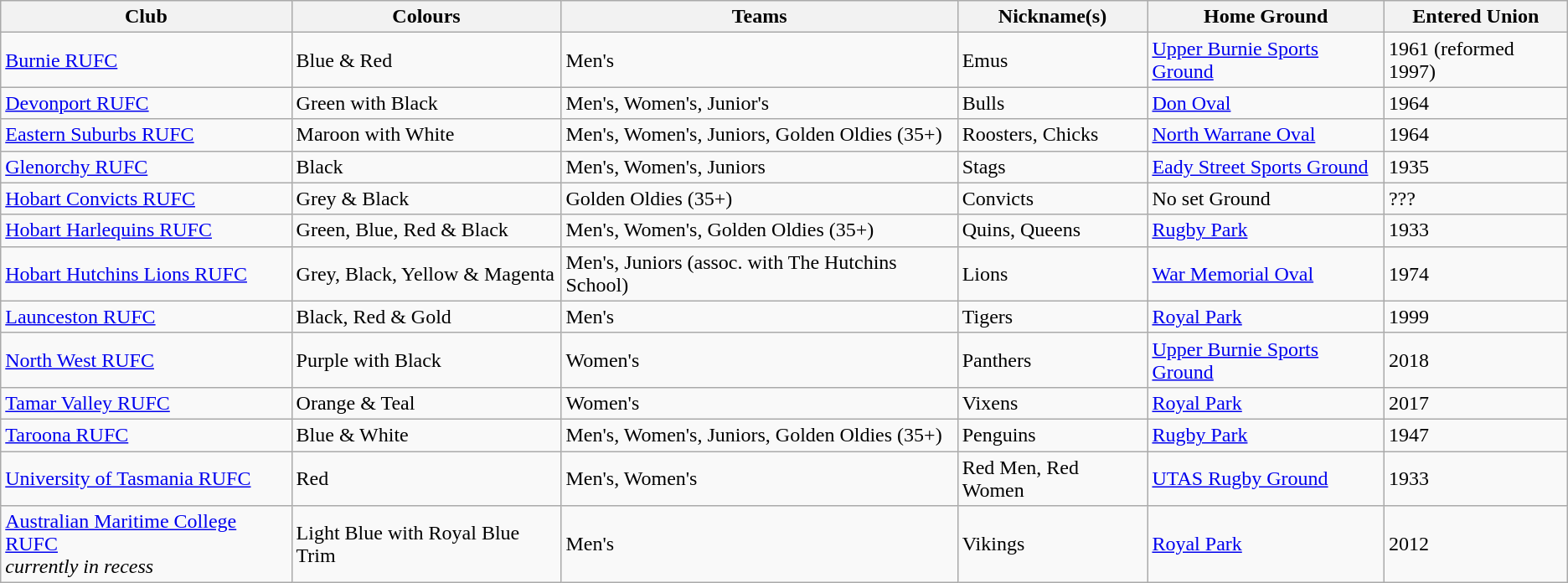<table class="wikitable">
<tr>
<th>Club</th>
<th>Colours</th>
<th>Teams</th>
<th>Nickname(s)</th>
<th>Home Ground</th>
<th>Entered Union</th>
</tr>
<tr>
<td><a href='#'>Burnie RUFC</a></td>
<td> Blue & Red</td>
<td>Men's</td>
<td>Emus</td>
<td><a href='#'>Upper Burnie Sports Ground</a></td>
<td>1961 (reformed 1997)</td>
</tr>
<tr>
<td><a href='#'>Devonport RUFC</a></td>
<td> Green with Black</td>
<td>Men's, Women's, Junior's</td>
<td>Bulls</td>
<td><a href='#'>Don Oval</a></td>
<td>1964</td>
</tr>
<tr>
<td><a href='#'>Eastern Suburbs RUFC</a></td>
<td> Maroon with White</td>
<td>Men's, Women's, Juniors, Golden Oldies (35+)</td>
<td>Roosters, Chicks</td>
<td><a href='#'>North Warrane Oval</a></td>
<td>1964</td>
</tr>
<tr>
<td><a href='#'>Glenorchy RUFC</a></td>
<td> Black</td>
<td>Men's, Women's, Juniors</td>
<td>Stags</td>
<td><a href='#'>Eady Street Sports Ground</a></td>
<td>1935</td>
</tr>
<tr>
<td><a href='#'>Hobart Convicts RUFC</a></td>
<td> Grey & Black</td>
<td>Golden Oldies (35+)</td>
<td>Convicts</td>
<td>No set Ground</td>
<td>???</td>
</tr>
<tr>
<td><a href='#'>Hobart Harlequins RUFC</a></td>
<td> Green, Blue, Red & Black</td>
<td>Men's, Women's, Golden Oldies (35+)</td>
<td>Quins, Queens</td>
<td><a href='#'>Rugby Park</a></td>
<td>1933</td>
</tr>
<tr>
<td><a href='#'>Hobart Hutchins Lions RUFC</a></td>
<td> Grey, Black, Yellow & Magenta</td>
<td>Men's, Juniors (assoc. with The Hutchins School)</td>
<td>Lions</td>
<td><a href='#'>War Memorial Oval</a></td>
<td>1974</td>
</tr>
<tr>
<td><a href='#'>Launceston RUFC</a></td>
<td>Black, Red & Gold</td>
<td>Men's</td>
<td>Tigers</td>
<td><a href='#'>Royal Park</a></td>
<td>1999</td>
</tr>
<tr>
<td><a href='#'>North West RUFC</a></td>
<td> Purple with Black</td>
<td>Women's</td>
<td>Panthers</td>
<td><a href='#'>Upper Burnie Sports Ground</a></td>
<td>2018</td>
</tr>
<tr>
<td><a href='#'>Tamar Valley RUFC</a></td>
<td> Orange & Teal</td>
<td>Women's</td>
<td>Vixens</td>
<td><a href='#'>Royal Park</a></td>
<td>2017</td>
</tr>
<tr>
<td><a href='#'>Taroona RUFC</a></td>
<td> Blue & White</td>
<td>Men's, Women's, Juniors, Golden Oldies (35+)</td>
<td>Penguins</td>
<td><a href='#'>Rugby Park</a></td>
<td>1947</td>
</tr>
<tr>
<td><a href='#'>University of Tasmania RUFC</a></td>
<td> Red</td>
<td>Men's, Women's</td>
<td>Red Men, Red Women</td>
<td><a href='#'>UTAS Rugby Ground</a></td>
<td>1933</td>
</tr>
<tr>
<td><a href='#'>Australian Maritime College RUFC</a> <br> <em>currently in recess</em></td>
<td> Light Blue with Royal Blue Trim</td>
<td>Men's</td>
<td>Vikings</td>
<td><a href='#'>Royal Park</a></td>
<td>2012</td>
</tr>
</table>
